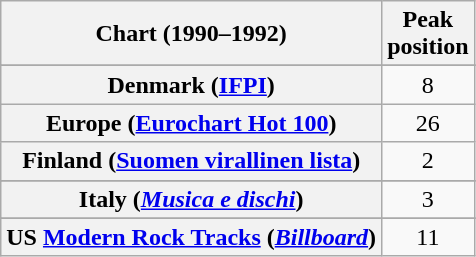<table class="wikitable sortable plainrowheaders" style="text-align:center">
<tr>
<th>Chart (1990–1992)</th>
<th>Peak<br>position</th>
</tr>
<tr>
</tr>
<tr>
</tr>
<tr>
</tr>
<tr>
</tr>
<tr>
<th scope="row">Denmark (<a href='#'>IFPI</a>)</th>
<td>8</td>
</tr>
<tr>
<th scope="row">Europe (<a href='#'>Eurochart Hot 100</a>)</th>
<td>26</td>
</tr>
<tr>
<th scope="row">Finland (<a href='#'>Suomen virallinen lista</a>)</th>
<td>2</td>
</tr>
<tr>
</tr>
<tr>
</tr>
<tr>
<th scope="row">Italy (<em><a href='#'>Musica e dischi</a></em>)</th>
<td>3</td>
</tr>
<tr>
</tr>
<tr>
</tr>
<tr>
</tr>
<tr>
</tr>
<tr>
</tr>
<tr>
</tr>
<tr>
</tr>
<tr>
<th scope="row">US <a href='#'>Modern Rock Tracks</a> (<em><a href='#'>Billboard</a></em>)</th>
<td>11</td>
</tr>
</table>
